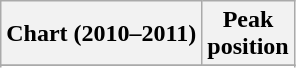<table class="wikitable sortable plainrowheaders">
<tr>
<th align="center">Chart (2010–2011)</th>
<th align="center">Peak<br>position</th>
</tr>
<tr>
</tr>
<tr>
</tr>
<tr>
</tr>
<tr>
</tr>
<tr>
</tr>
<tr>
</tr>
<tr>
</tr>
</table>
